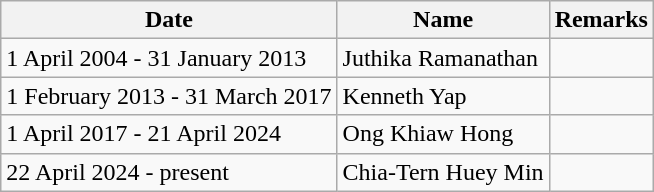<table class="wikitable">
<tr>
<th>Date</th>
<th>Name</th>
<th>Remarks</th>
</tr>
<tr>
<td>1 April 2004 - 31 January 2013</td>
<td>Juthika Ramanathan</td>
<td></td>
</tr>
<tr>
<td>1 February 2013 - 31 March 2017</td>
<td>Kenneth Yap</td>
<td></td>
</tr>
<tr>
<td>1 April 2017 - 21 April 2024</td>
<td>Ong Khiaw Hong</td>
<td></td>
</tr>
<tr>
<td>22 April 2024 - present</td>
<td>Chia-Tern Huey Min</td>
<td></td>
</tr>
</table>
